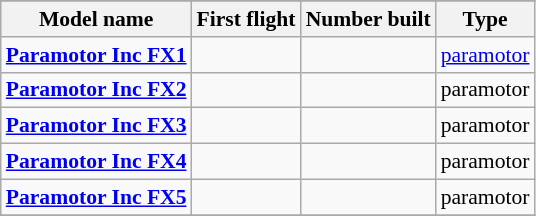<table class="wikitable" align=center style="font-size:90%;">
<tr>
</tr>
<tr style="background:#efefef;">
<th>Model name</th>
<th>First flight</th>
<th>Number built</th>
<th>Type</th>
</tr>
<tr>
<td align=left><strong><a href='#'>Paramotor Inc FX1</a></strong></td>
<td align=center></td>
<td align=center></td>
<td align=left><a href='#'>paramotor</a></td>
</tr>
<tr>
<td align=left><strong><a href='#'>Paramotor Inc FX2</a></strong></td>
<td align=center></td>
<td align=center></td>
<td align=left>paramotor</td>
</tr>
<tr>
<td align=left><strong><a href='#'>Paramotor Inc FX3</a></strong></td>
<td align=center></td>
<td align=center></td>
<td align=left>paramotor</td>
</tr>
<tr>
<td align=left><strong><a href='#'>Paramotor Inc FX4</a></strong></td>
<td align=center></td>
<td align=center></td>
<td align=left>paramotor</td>
</tr>
<tr>
<td align=left><strong><a href='#'>Paramotor Inc FX5</a></strong></td>
<td align=center></td>
<td align=center></td>
<td align=left>paramotor</td>
</tr>
<tr>
</tr>
</table>
